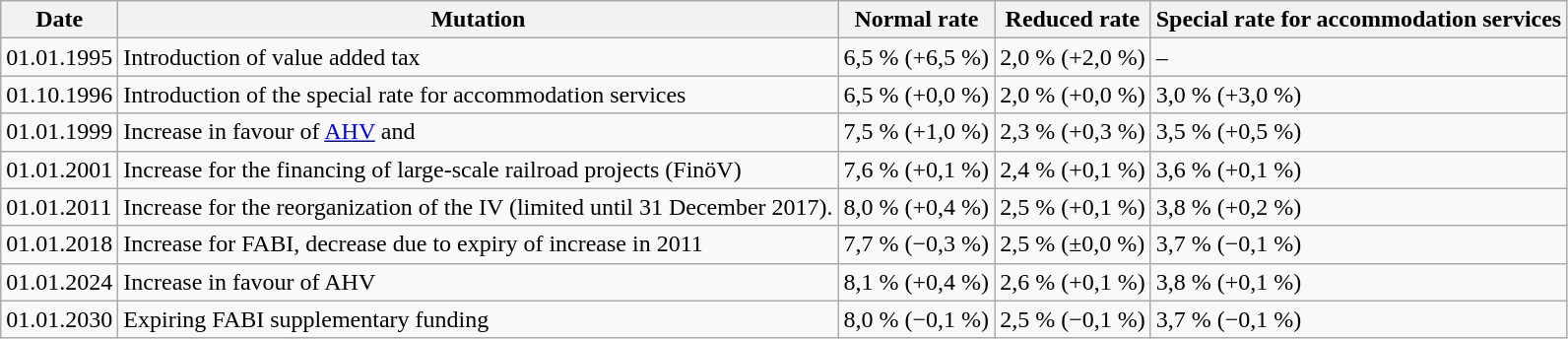<table class="wikitable">
<tr>
<th>Date</th>
<th>Mutation</th>
<th>Normal rate</th>
<th>Reduced rate</th>
<th>Special rate for accommodation services</th>
</tr>
<tr>
<td>01.01.1995</td>
<td>Introduction of value added tax</td>
<td>6,5 % (+6,5 %)</td>
<td>2,0 % (+2,0 %)</td>
<td>–</td>
</tr>
<tr>
<td>01.10.1996</td>
<td>Introduction of the special rate for accommodation services</td>
<td>6,5 % (+0,0 %)</td>
<td>2,0 % (+0,0 %)</td>
<td>3,0 % (+3,0 %)</td>
</tr>
<tr>
<td>01.01.1999</td>
<td>Increase in favour of <a href='#'>AHV</a> and </td>
<td>7,5 % (+1,0 %)</td>
<td>2,3 % (+0,3 %)</td>
<td>3,5 % (+0,5 %)</td>
</tr>
<tr>
<td>01.01.2001</td>
<td>Increase for the financing of large-scale railroad projects (FinöV)</td>
<td>7,6 % (+0,1 %)</td>
<td>2,4 % (+0,1 %)</td>
<td>3,6 % (+0,1 %)</td>
</tr>
<tr>
<td>01.01.2011</td>
<td>Increase for the reorganization of the IV (limited until 31 December 2017).</td>
<td>8,0 % (+0,4 %)</td>
<td>2,5 % (+0,1 %)</td>
<td>3,8 % (+0,2 %)</td>
</tr>
<tr>
<td>01.01.2018</td>
<td>Increase for FABI, decrease due to expiry of increase in 2011</td>
<td>7,7 % (−0,3 %)</td>
<td>2,5 % (±0,0 %)</td>
<td>3,7 % (−0,1 %)</td>
</tr>
<tr>
<td>01.01.2024</td>
<td>Increase in favour of AHV</td>
<td>8,1 % (+0,4 %)</td>
<td>2,6 % (+0,1 %)</td>
<td>3,8 % (+0,1 %)</td>
</tr>
<tr>
<td>01.01.2030</td>
<td>Expiring FABI supplementary funding</td>
<td>8,0 % (−0,1 %)</td>
<td>2,5 % (−0,1 %)</td>
<td>3,7 % (−0,1 %)</td>
</tr>
</table>
